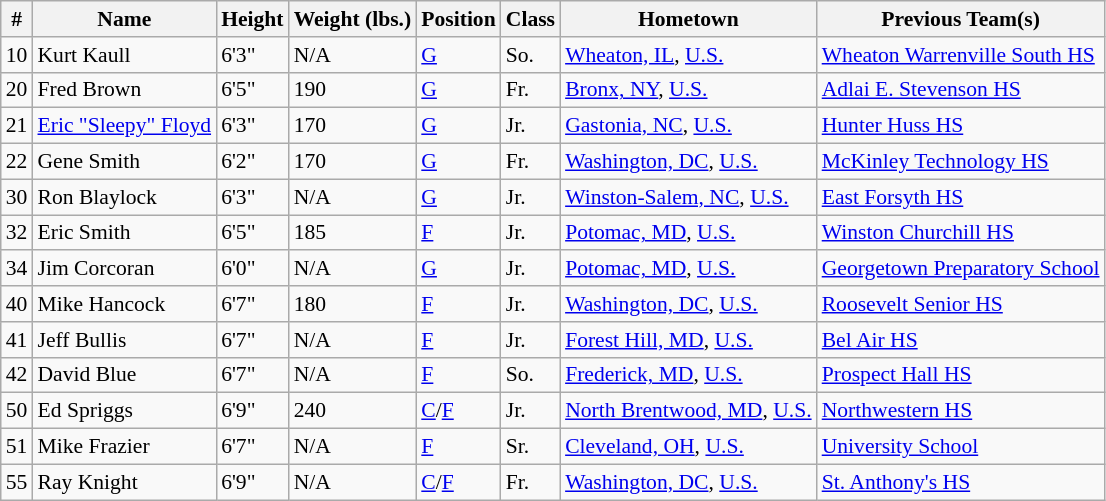<table class="wikitable" style="font-size: 90%">
<tr>
<th>#</th>
<th>Name</th>
<th>Height</th>
<th>Weight (lbs.)</th>
<th>Position</th>
<th>Class</th>
<th>Hometown</th>
<th>Previous Team(s)</th>
</tr>
<tr>
<td>10</td>
<td>Kurt Kaull</td>
<td>6'3"</td>
<td>N/A</td>
<td><a href='#'>G</a></td>
<td>So.</td>
<td><a href='#'>Wheaton, IL</a>, <a href='#'>U.S.</a></td>
<td><a href='#'>Wheaton Warrenville South HS</a></td>
</tr>
<tr>
<td>20</td>
<td>Fred Brown</td>
<td>6'5"</td>
<td>190</td>
<td><a href='#'>G</a></td>
<td>Fr.</td>
<td><a href='#'>Bronx, NY</a>, <a href='#'>U.S.</a></td>
<td><a href='#'>Adlai E. Stevenson HS</a></td>
</tr>
<tr>
<td>21</td>
<td><a href='#'>Eric "Sleepy" Floyd</a></td>
<td>6'3"</td>
<td>170</td>
<td><a href='#'>G</a></td>
<td>Jr.</td>
<td><a href='#'>Gastonia, NC</a>, <a href='#'>U.S.</a></td>
<td><a href='#'>Hunter Huss HS</a></td>
</tr>
<tr>
<td>22</td>
<td>Gene Smith</td>
<td>6'2"</td>
<td>170</td>
<td><a href='#'>G</a></td>
<td>Fr.</td>
<td><a href='#'>Washington, DC</a>, <a href='#'>U.S.</a></td>
<td><a href='#'>McKinley Technology HS</a></td>
</tr>
<tr>
<td>30</td>
<td>Ron Blaylock</td>
<td>6'3"</td>
<td>N/A</td>
<td><a href='#'>G</a></td>
<td>Jr.</td>
<td><a href='#'>Winston-Salem, NC</a>, <a href='#'>U.S.</a></td>
<td><a href='#'>East Forsyth HS</a></td>
</tr>
<tr>
<td>32</td>
<td>Eric Smith</td>
<td>6'5"</td>
<td>185</td>
<td><a href='#'>F</a></td>
<td>Jr.</td>
<td><a href='#'>Potomac, MD</a>, <a href='#'>U.S.</a></td>
<td><a href='#'>Winston Churchill HS</a></td>
</tr>
<tr>
<td>34</td>
<td>Jim Corcoran</td>
<td>6'0"</td>
<td>N/A</td>
<td><a href='#'>G</a></td>
<td>Jr.</td>
<td><a href='#'>Potomac, MD</a>, <a href='#'>U.S.</a></td>
<td><a href='#'>Georgetown Preparatory School</a></td>
</tr>
<tr>
<td>40</td>
<td>Mike Hancock</td>
<td>6'7"</td>
<td>180</td>
<td><a href='#'>F</a></td>
<td>Jr.</td>
<td><a href='#'>Washington, DC</a>, <a href='#'>U.S.</a></td>
<td><a href='#'>Roosevelt Senior HS</a></td>
</tr>
<tr>
<td>41</td>
<td>Jeff Bullis</td>
<td>6'7"</td>
<td>N/A</td>
<td><a href='#'>F</a></td>
<td>Jr.</td>
<td><a href='#'>Forest Hill, MD</a>, <a href='#'>U.S.</a></td>
<td><a href='#'>Bel Air HS</a></td>
</tr>
<tr>
<td>42</td>
<td>David Blue</td>
<td>6'7"</td>
<td>N/A</td>
<td><a href='#'>F</a></td>
<td>So.</td>
<td><a href='#'>Frederick, MD</a>, <a href='#'>U.S.</a></td>
<td><a href='#'>Prospect Hall HS</a></td>
</tr>
<tr>
<td>50</td>
<td>Ed Spriggs</td>
<td>6'9"</td>
<td>240</td>
<td><a href='#'>C</a>/<a href='#'>F</a></td>
<td>Jr.</td>
<td><a href='#'>North Brentwood, MD</a>, <a href='#'>U.S.</a></td>
<td><a href='#'>Northwestern HS</a></td>
</tr>
<tr>
<td>51</td>
<td>Mike Frazier</td>
<td>6'7"</td>
<td>N/A</td>
<td><a href='#'>F</a></td>
<td>Sr.</td>
<td><a href='#'>Cleveland, OH</a>, <a href='#'>U.S.</a></td>
<td><a href='#'>University School</a></td>
</tr>
<tr>
<td>55</td>
<td>Ray Knight</td>
<td>6'9"</td>
<td>N/A</td>
<td><a href='#'>C</a>/<a href='#'>F</a></td>
<td>Fr.</td>
<td><a href='#'>Washington, DC</a>, <a href='#'>U.S.</a></td>
<td><a href='#'>St. Anthony's HS</a></td>
</tr>
</table>
